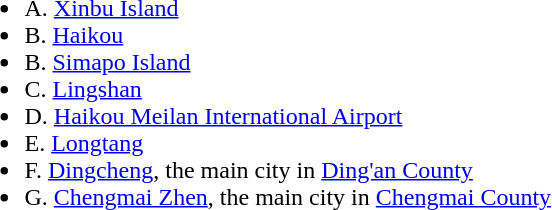<table>
<tr>
<td><br><ul><li>A. <a href='#'>Xinbu Island</a></li><li>B. <a href='#'>Haikou</a></li><li>B. <a href='#'>Simapo Island</a></li><li>C. <a href='#'>Lingshan</a></li><li>D. <a href='#'>Haikou Meilan International Airport</a></li><li>E. <a href='#'>Longtang</a></li><li>F. <a href='#'>Dingcheng</a>, the main city in <a href='#'>Ding'an County</a></li><li>G. <a href='#'>Chengmai Zhen</a>, the main city in <a href='#'>Chengmai County</a></li></ul></td>
</tr>
</table>
